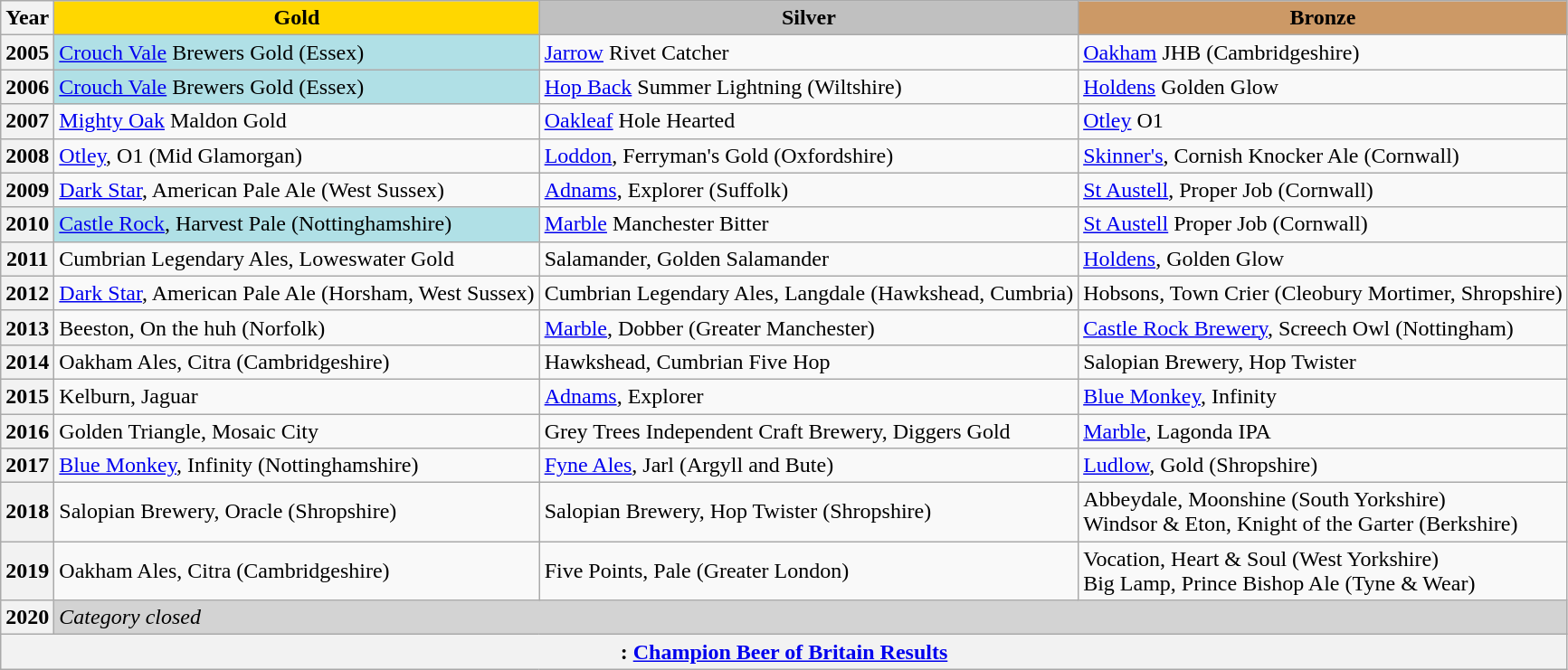<table class="wikitable">
<tr>
<th>Year</th>
<th style="background:gold;"><strong>Gold</strong></th>
<th style="background:silver;"><strong>Silver</strong></th>
<th style="background:#c96;"><strong>Bronze</strong></th>
</tr>
<tr>
<th>2005</th>
<td style="background:powderblue;"><a href='#'>Crouch Vale</a> Brewers Gold (Essex)</td>
<td><a href='#'>Jarrow</a> Rivet Catcher</td>
<td><a href='#'>Oakham</a> JHB (Cambridgeshire)</td>
</tr>
<tr>
<th>2006</th>
<td style="background:powderblue;"><a href='#'>Crouch Vale</a> Brewers Gold (Essex)</td>
<td><a href='#'>Hop Back</a> Summer Lightning (Wiltshire)</td>
<td><a href='#'>Holdens</a> Golden Glow</td>
</tr>
<tr>
<th>2007</th>
<td><a href='#'>Mighty Oak</a> Maldon Gold</td>
<td><a href='#'>Oakleaf</a> Hole Hearted</td>
<td><a href='#'>Otley</a> O1</td>
</tr>
<tr>
<th>2008</th>
<td><a href='#'>Otley</a>, O1 (Mid Glamorgan)</td>
<td><a href='#'>Loddon</a>, Ferryman's Gold (Oxfordshire)</td>
<td><a href='#'>Skinner's</a>, Cornish Knocker Ale (Cornwall)</td>
</tr>
<tr>
<th>2009</th>
<td><a href='#'>Dark Star</a>, American Pale Ale (West Sussex)</td>
<td><a href='#'>Adnams</a>, Explorer (Suffolk)</td>
<td><a href='#'>St Austell</a>, Proper Job (Cornwall)</td>
</tr>
<tr>
<th>2010</th>
<td style="background:powderblue;"><a href='#'>Castle Rock</a>, Harvest Pale (Nottinghamshire)</td>
<td><a href='#'>Marble</a> Manchester Bitter</td>
<td><a href='#'>St Austell</a> Proper Job (Cornwall)</td>
</tr>
<tr>
<th>2011</th>
<td>Cumbrian Legendary Ales, Loweswater Gold</td>
<td>Salamander, Golden Salamander</td>
<td><a href='#'>Holdens</a>, Golden Glow</td>
</tr>
<tr>
<th>2012</th>
<td><a href='#'>Dark Star</a>, American Pale Ale (Horsham, West Sussex)</td>
<td>Cumbrian Legendary Ales, Langdale (Hawkshead, Cumbria)</td>
<td>Hobsons, Town Crier (Cleobury Mortimer, Shropshire)</td>
</tr>
<tr>
<th>2013</th>
<td>Beeston, On the huh (Norfolk)</td>
<td><a href='#'>Marble</a>, Dobber (Greater Manchester)</td>
<td><a href='#'>Castle Rock Brewery</a>, Screech Owl (Nottingham)</td>
</tr>
<tr>
<th>2014</th>
<td>Oakham Ales, Citra (Cambridgeshire)</td>
<td>Hawkshead, Cumbrian Five Hop</td>
<td>Salopian Brewery, Hop Twister</td>
</tr>
<tr>
<th>2015</th>
<td>Kelburn, Jaguar</td>
<td><a href='#'>Adnams</a>, Explorer</td>
<td><a href='#'>Blue Monkey</a>, Infinity</td>
</tr>
<tr>
<th>2016</th>
<td>Golden Triangle, Mosaic City</td>
<td>Grey Trees Independent Craft Brewery, Diggers Gold</td>
<td><a href='#'>Marble</a>, Lagonda IPA</td>
</tr>
<tr>
<th>2017</th>
<td><a href='#'>Blue Monkey</a>, Infinity (Nottinghamshire)</td>
<td><a href='#'>Fyne Ales</a>, Jarl (Argyll and Bute)</td>
<td><a href='#'>Ludlow</a>, Gold (Shropshire)</td>
</tr>
<tr>
<th>2018</th>
<td>Salopian Brewery, Oracle (Shropshire)</td>
<td>Salopian Brewery, Hop Twister (Shropshire)</td>
<td>Abbeydale, Moonshine (South Yorkshire)<br>Windsor & Eton, Knight of the Garter (Berkshire)</td>
</tr>
<tr>
<th>2019</th>
<td>Oakham Ales, Citra (Cambridgeshire) </td>
<td>Five Points, Pale (Greater London)</td>
<td>Vocation, Heart & Soul (West Yorkshire)<br>Big Lamp, Prince Bishop Ale (Tyne & Wear)</td>
</tr>
<tr>
<th>2020</th>
<td style="background:lightgray;" colspan="3"><em>Category closed</em></td>
</tr>
<tr>
<th colspan="4">: <a href='#'>Champion Beer of Britain Results</a></th>
</tr>
</table>
